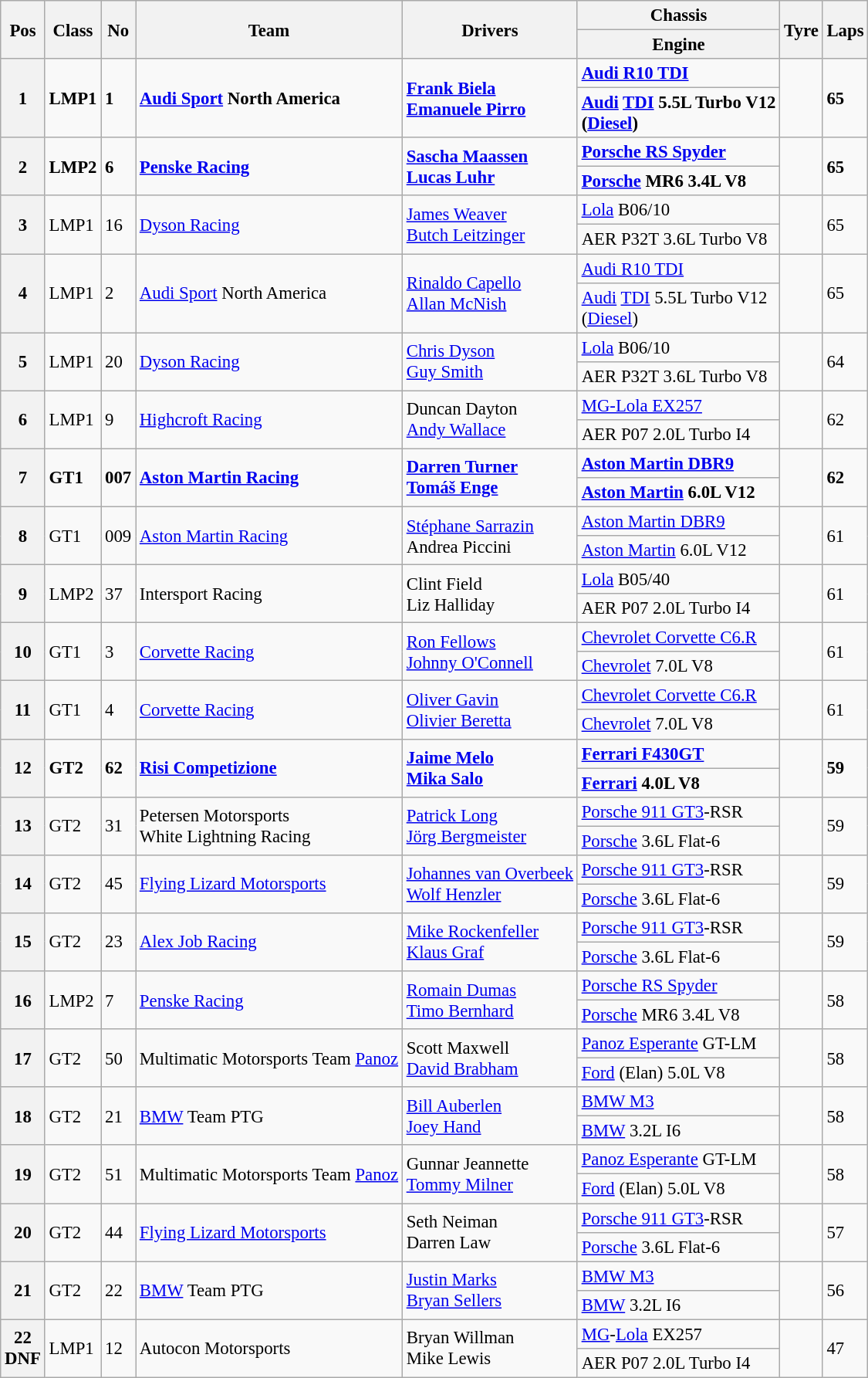<table class="wikitable" style="font-size: 95%;">
<tr>
<th rowspan=2>Pos</th>
<th rowspan=2>Class</th>
<th rowspan=2>No</th>
<th rowspan=2>Team</th>
<th rowspan=2>Drivers</th>
<th>Chassis</th>
<th rowspan=2>Tyre</th>
<th rowspan=2>Laps</th>
</tr>
<tr>
<th>Engine</th>
</tr>
<tr style="font-weight:bold">
<th rowspan=2>1</th>
<td rowspan=2>LMP1</td>
<td rowspan=2>1</td>
<td rowspan=2> <a href='#'>Audi Sport</a> North America</td>
<td rowspan=2> <a href='#'>Frank Biela</a><br> <a href='#'>Emanuele Pirro</a></td>
<td><a href='#'>Audi R10 TDI</a></td>
<td rowspan=2></td>
<td rowspan=2>65</td>
</tr>
<tr style="font-weight:bold">
<td><a href='#'>Audi</a> <a href='#'>TDI</a> 5.5L Turbo V12<br>(<a href='#'>Diesel</a>)</td>
</tr>
<tr style="font-weight:bold">
<th rowspan=2>2</th>
<td rowspan=2>LMP2</td>
<td rowspan=2>6</td>
<td rowspan=2> <a href='#'>Penske Racing</a></td>
<td rowspan=2> <a href='#'>Sascha Maassen</a><br> <a href='#'>Lucas Luhr</a></td>
<td><a href='#'>Porsche RS Spyder</a></td>
<td rowspan=2></td>
<td rowspan=2>65</td>
</tr>
<tr style="font-weight:bold">
<td><a href='#'>Porsche</a> MR6 3.4L V8</td>
</tr>
<tr>
<th rowspan=2>3</th>
<td rowspan=2>LMP1</td>
<td rowspan=2>16</td>
<td rowspan=2> <a href='#'>Dyson Racing</a></td>
<td rowspan=2> <a href='#'>James Weaver</a><br> <a href='#'>Butch Leitzinger</a></td>
<td><a href='#'>Lola</a> B06/10</td>
<td rowspan=2></td>
<td rowspan=2>65</td>
</tr>
<tr>
<td>AER P32T 3.6L Turbo V8</td>
</tr>
<tr>
<th rowspan=2>4</th>
<td rowspan=2>LMP1</td>
<td rowspan=2>2</td>
<td rowspan=2> <a href='#'>Audi Sport</a> North America</td>
<td rowspan=2> <a href='#'>Rinaldo Capello</a><br> <a href='#'>Allan McNish</a></td>
<td><a href='#'>Audi R10 TDI</a></td>
<td rowspan=2></td>
<td rowspan=2>65</td>
</tr>
<tr>
<td><a href='#'>Audi</a> <a href='#'>TDI</a> 5.5L Turbo V12<br>(<a href='#'>Diesel</a>)</td>
</tr>
<tr>
<th rowspan=2>5</th>
<td rowspan=2>LMP1</td>
<td rowspan=2>20</td>
<td rowspan=2> <a href='#'>Dyson Racing</a></td>
<td rowspan=2> <a href='#'>Chris Dyson</a><br> <a href='#'>Guy Smith</a></td>
<td><a href='#'>Lola</a> B06/10</td>
<td rowspan=2></td>
<td rowspan=2>64</td>
</tr>
<tr>
<td>AER P32T 3.6L Turbo V8</td>
</tr>
<tr>
<th rowspan=2>6</th>
<td rowspan=2>LMP1</td>
<td rowspan=2>9</td>
<td rowspan=2> <a href='#'>Highcroft Racing</a></td>
<td rowspan=2> Duncan Dayton<br> <a href='#'>Andy Wallace</a></td>
<td><a href='#'>MG-Lola EX257</a></td>
<td rowspan=2></td>
<td rowspan=2>62</td>
</tr>
<tr>
<td>AER P07 2.0L Turbo I4</td>
</tr>
<tr style="font-weight:bold">
<th rowspan=2>7</th>
<td rowspan=2>GT1</td>
<td rowspan=2>007</td>
<td rowspan=2> <a href='#'>Aston Martin Racing</a></td>
<td rowspan=2> <a href='#'>Darren Turner</a><br> <a href='#'>Tomáš Enge</a></td>
<td><a href='#'>Aston Martin DBR9</a></td>
<td rowspan=2></td>
<td rowspan=2>62</td>
</tr>
<tr style="font-weight:bold">
<td><a href='#'>Aston Martin</a> 6.0L V12</td>
</tr>
<tr>
<th rowspan=2>8</th>
<td rowspan=2>GT1</td>
<td rowspan=2>009</td>
<td rowspan=2> <a href='#'>Aston Martin Racing</a></td>
<td rowspan=2> <a href='#'>Stéphane Sarrazin</a><br> Andrea Piccini</td>
<td><a href='#'>Aston Martin DBR9</a></td>
<td rowspan=2></td>
<td rowspan=2>61</td>
</tr>
<tr>
<td><a href='#'>Aston Martin</a> 6.0L V12</td>
</tr>
<tr>
<th rowspan=2>9</th>
<td rowspan=2>LMP2</td>
<td rowspan=2>37</td>
<td rowspan=2> Intersport Racing</td>
<td rowspan=2> Clint Field<br> Liz Halliday</td>
<td><a href='#'>Lola</a> B05/40</td>
<td rowspan=2></td>
<td rowspan=2>61</td>
</tr>
<tr>
<td>AER P07 2.0L Turbo I4</td>
</tr>
<tr>
<th rowspan=2>10</th>
<td rowspan=2>GT1</td>
<td rowspan=2>3</td>
<td rowspan=2> <a href='#'>Corvette Racing</a></td>
<td rowspan=2> <a href='#'>Ron Fellows</a><br> <a href='#'>Johnny O'Connell</a></td>
<td><a href='#'>Chevrolet Corvette C6.R</a></td>
<td rowspan=2></td>
<td rowspan=2>61</td>
</tr>
<tr>
<td><a href='#'>Chevrolet</a> 7.0L V8</td>
</tr>
<tr>
<th rowspan=2>11</th>
<td rowspan=2>GT1</td>
<td rowspan=2>4</td>
<td rowspan=2> <a href='#'>Corvette Racing</a></td>
<td rowspan=2> <a href='#'>Oliver Gavin</a><br> <a href='#'>Olivier Beretta</a></td>
<td><a href='#'>Chevrolet Corvette C6.R</a></td>
<td rowspan=2></td>
<td rowspan=2>61</td>
</tr>
<tr>
<td><a href='#'>Chevrolet</a> 7.0L V8</td>
</tr>
<tr style="font-weight:bold">
<th rowspan=2>12</th>
<td rowspan=2>GT2</td>
<td rowspan=2>62</td>
<td rowspan=2> <a href='#'>Risi Competizione</a></td>
<td rowspan=2> <a href='#'>Jaime Melo</a><br> <a href='#'>Mika Salo</a></td>
<td><a href='#'>Ferrari F430GT</a></td>
<td rowspan=2></td>
<td rowspan=2>59</td>
</tr>
<tr style="font-weight:bold">
<td><a href='#'>Ferrari</a> 4.0L V8</td>
</tr>
<tr>
<th rowspan=2>13</th>
<td rowspan=2>GT2</td>
<td rowspan=2>31</td>
<td rowspan=2> Petersen Motorsports<br> White Lightning Racing</td>
<td rowspan=2> <a href='#'>Patrick Long</a><br> <a href='#'>Jörg Bergmeister</a></td>
<td><a href='#'>Porsche 911 GT3</a>-RSR</td>
<td rowspan=2></td>
<td rowspan=2>59</td>
</tr>
<tr>
<td><a href='#'>Porsche</a> 3.6L Flat-6</td>
</tr>
<tr>
<th rowspan=2>14</th>
<td rowspan=2>GT2</td>
<td rowspan=2>45</td>
<td rowspan=2> <a href='#'>Flying Lizard Motorsports</a></td>
<td rowspan=2> <a href='#'>Johannes van Overbeek</a><br> <a href='#'>Wolf Henzler</a></td>
<td><a href='#'>Porsche 911 GT3</a>-RSR</td>
<td rowspan=2></td>
<td rowspan=2>59</td>
</tr>
<tr>
<td><a href='#'>Porsche</a> 3.6L Flat-6</td>
</tr>
<tr>
<th rowspan=2>15</th>
<td rowspan=2>GT2</td>
<td rowspan=2>23</td>
<td rowspan=2> <a href='#'>Alex Job Racing</a></td>
<td rowspan=2> <a href='#'>Mike Rockenfeller</a><br> <a href='#'>Klaus Graf</a></td>
<td><a href='#'>Porsche 911 GT3</a>-RSR</td>
<td rowspan=2></td>
<td rowspan=2>59</td>
</tr>
<tr>
<td><a href='#'>Porsche</a> 3.6L Flat-6</td>
</tr>
<tr>
<th rowspan=2>16</th>
<td rowspan=2>LMP2</td>
<td rowspan=2>7</td>
<td rowspan=2> <a href='#'>Penske Racing</a></td>
<td rowspan=2> <a href='#'>Romain Dumas</a><br> <a href='#'>Timo Bernhard</a></td>
<td><a href='#'>Porsche RS Spyder</a></td>
<td rowspan=2></td>
<td rowspan=2>58</td>
</tr>
<tr>
<td><a href='#'>Porsche</a> MR6 3.4L V8</td>
</tr>
<tr>
<th rowspan=2>17</th>
<td rowspan=2>GT2</td>
<td rowspan=2>50</td>
<td rowspan=2> Multimatic Motorsports Team <a href='#'>Panoz</a></td>
<td rowspan=2> Scott Maxwell<br> <a href='#'>David Brabham</a></td>
<td><a href='#'>Panoz Esperante</a> GT-LM</td>
<td rowspan=2></td>
<td rowspan=2>58</td>
</tr>
<tr>
<td><a href='#'>Ford</a> (Elan) 5.0L V8</td>
</tr>
<tr>
<th rowspan=2>18</th>
<td rowspan=2>GT2</td>
<td rowspan=2>21</td>
<td rowspan=2> <a href='#'>BMW</a> Team PTG</td>
<td rowspan=2> <a href='#'>Bill Auberlen</a><br> <a href='#'>Joey Hand</a></td>
<td><a href='#'>BMW M3</a></td>
<td rowspan=2></td>
<td rowspan=2>58</td>
</tr>
<tr>
<td><a href='#'>BMW</a> 3.2L I6</td>
</tr>
<tr>
<th rowspan=2>19</th>
<td rowspan=2>GT2</td>
<td rowspan=2>51</td>
<td rowspan=2> Multimatic Motorsports Team <a href='#'>Panoz</a></td>
<td rowspan=2> Gunnar Jeannette<br> <a href='#'>Tommy Milner</a></td>
<td><a href='#'>Panoz Esperante</a> GT-LM</td>
<td rowspan=2></td>
<td rowspan=2>58</td>
</tr>
<tr>
<td><a href='#'>Ford</a> (Elan) 5.0L V8</td>
</tr>
<tr>
<th rowspan=2>20</th>
<td rowspan=2>GT2</td>
<td rowspan=2>44</td>
<td rowspan=2> <a href='#'>Flying Lizard Motorsports</a></td>
<td rowspan=2> Seth Neiman<br> Darren Law</td>
<td><a href='#'>Porsche 911 GT3</a>-RSR</td>
<td rowspan=2></td>
<td rowspan=2>57</td>
</tr>
<tr>
<td><a href='#'>Porsche</a> 3.6L Flat-6</td>
</tr>
<tr>
<th rowspan=2>21</th>
<td rowspan=2>GT2</td>
<td rowspan=2>22</td>
<td rowspan=2> <a href='#'>BMW</a> Team PTG</td>
<td rowspan=2> <a href='#'>Justin Marks</a><br> <a href='#'>Bryan Sellers</a></td>
<td><a href='#'>BMW M3</a></td>
<td rowspan=2></td>
<td rowspan=2>56</td>
</tr>
<tr>
<td><a href='#'>BMW</a> 3.2L I6</td>
</tr>
<tr>
<th rowspan=2>22<br>DNF</th>
<td rowspan=2>LMP1</td>
<td rowspan=2>12</td>
<td rowspan=2> Autocon Motorsports</td>
<td rowspan=2> Bryan Willman<br> Mike Lewis</td>
<td><a href='#'>MG</a>-<a href='#'>Lola</a> EX257</td>
<td rowspan=2></td>
<td rowspan=2>47</td>
</tr>
<tr>
<td>AER P07 2.0L Turbo I4</td>
</tr>
</table>
